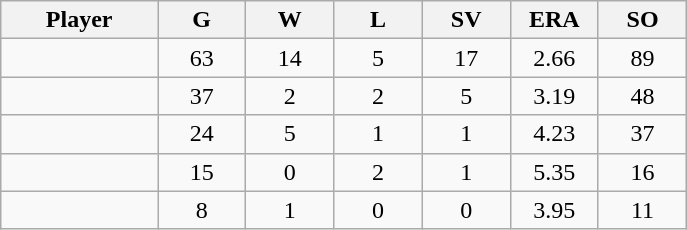<table class="wikitable sortable">
<tr>
<th bgcolor="#DDDDFF" width="16%">Player</th>
<th bgcolor="#DDDDFF" width="9%">G</th>
<th bgcolor="#DDDDFF" width="9%">W</th>
<th bgcolor="#DDDDFF" width="9%">L</th>
<th bgcolor="#DDDDFF" width="9%">SV</th>
<th bgcolor="#DDDDFF" width="9%">ERA</th>
<th bgcolor="#DDDDFF" width="9%">SO</th>
</tr>
<tr align="center">
<td></td>
<td>63</td>
<td>14</td>
<td>5</td>
<td>17</td>
<td>2.66</td>
<td>89</td>
</tr>
<tr align="center">
<td></td>
<td>37</td>
<td>2</td>
<td>2</td>
<td>5</td>
<td>3.19</td>
<td>48</td>
</tr>
<tr align="center">
<td></td>
<td>24</td>
<td>5</td>
<td>1</td>
<td>1</td>
<td>4.23</td>
<td>37</td>
</tr>
<tr align="center">
<td></td>
<td>15</td>
<td>0</td>
<td>2</td>
<td>1</td>
<td>5.35</td>
<td>16</td>
</tr>
<tr align="center">
<td></td>
<td>8</td>
<td>1</td>
<td>0</td>
<td>0</td>
<td>3.95</td>
<td>11</td>
</tr>
</table>
